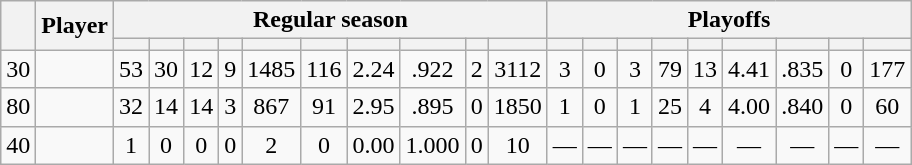<table class="wikitable plainrowheaders" style="text-align:center;">
<tr>
<th scope="col" rowspan="2"></th>
<th scope="col" rowspan="2">Player</th>
<th scope=colgroup colspan=10>Regular season</th>
<th scope=colgroup colspan=9>Playoffs</th>
</tr>
<tr>
<th scope="col"></th>
<th scope="col"></th>
<th scope="col"></th>
<th scope="col"></th>
<th scope="col"></th>
<th scope="col"></th>
<th scope="col"></th>
<th scope="col"></th>
<th scope="col"></th>
<th scope="col"></th>
<th scope="col"></th>
<th scope="col"></th>
<th scope="col"></th>
<th scope="col"></th>
<th scope="col"></th>
<th scope="col"></th>
<th scope="col"></th>
<th scope="col"></th>
<th scope="col"></th>
</tr>
<tr>
<td scope="row">30</td>
<td align="left"></td>
<td>53</td>
<td>30</td>
<td>12</td>
<td>9</td>
<td>1485</td>
<td>116</td>
<td>2.24</td>
<td>.922</td>
<td>2</td>
<td>3112</td>
<td>3</td>
<td>0</td>
<td>3</td>
<td>79</td>
<td>13</td>
<td>4.41</td>
<td>.835</td>
<td>0</td>
<td>177</td>
</tr>
<tr>
<td scope="row">80</td>
<td align="left"></td>
<td>32</td>
<td>14</td>
<td>14</td>
<td>3</td>
<td>867</td>
<td>91</td>
<td>2.95</td>
<td>.895</td>
<td>0</td>
<td>1850</td>
<td>1</td>
<td>0</td>
<td>1</td>
<td>25</td>
<td>4</td>
<td>4.00</td>
<td>.840</td>
<td>0</td>
<td>60</td>
</tr>
<tr>
<td scope="row">40</td>
<td align="left"></td>
<td>1</td>
<td>0</td>
<td>0</td>
<td>0</td>
<td>2</td>
<td>0</td>
<td>0.00</td>
<td>1.000</td>
<td>0</td>
<td>10</td>
<td>—</td>
<td>—</td>
<td>—</td>
<td>—</td>
<td>—</td>
<td>—</td>
<td>—</td>
<td>—</td>
<td>—</td>
</tr>
</table>
